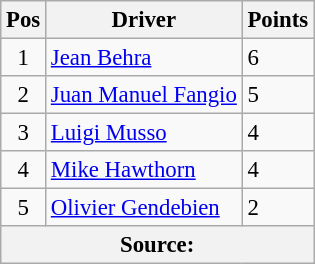<table class="wikitable" style="font-size: 95%;">
<tr>
<th>Pos</th>
<th>Driver</th>
<th>Points</th>
</tr>
<tr>
<td align="center">1</td>
<td> <a href='#'>Jean Behra</a></td>
<td align="left">6</td>
</tr>
<tr>
<td align="center">2</td>
<td> <a href='#'>Juan Manuel Fangio</a></td>
<td align="left">5</td>
</tr>
<tr>
<td align="center">3</td>
<td> <a href='#'>Luigi Musso</a></td>
<td align="left">4</td>
</tr>
<tr>
<td align="center">4</td>
<td> <a href='#'>Mike Hawthorn</a></td>
<td align="left">4</td>
</tr>
<tr>
<td align="center">5</td>
<td> <a href='#'>Olivier Gendebien</a></td>
<td align="left">2</td>
</tr>
<tr>
<th colspan=3>Source:</th>
</tr>
</table>
